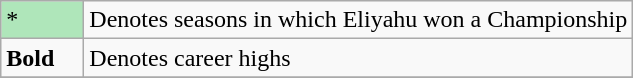<table class="wikitable">
<tr>
<td style="background-color:#AFE6BA; width:3em;">*</td>
<td>Denotes seasons in which Eliyahu won a Championship</td>
</tr>
<tr>
<td><strong>Bold</strong></td>
<td>Denotes career highs</td>
</tr>
<tr>
</tr>
</table>
